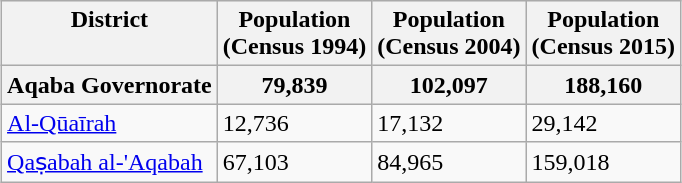<table class="wikitable sortable" style="margin-left:auto;margin-right:auto" style="text-align:right;">
<tr bgcolor="#ececec" valign=top>
<th>District</th>
<th>Population<br>(Census 1994)</th>
<th>Population<br>(Census 2004)</th>
<th>Population<br>(Census 2015)</th>
</tr>
<tr bgcolor="#ececec" valign=top>
<th align="center">Aqaba Governorate</th>
<th>79,839</th>
<th>102,097</th>
<th>188,160</th>
</tr>
<tr>
<td align="left"><a href='#'>Al-Qūaīrah</a></td>
<td>12,736</td>
<td>17,132</td>
<td>29,142</td>
</tr>
<tr>
<td align="left"><a href='#'>Qaṣabah al-'Aqabah</a></td>
<td>67,103</td>
<td>84,965</td>
<td>159,018</td>
</tr>
</table>
